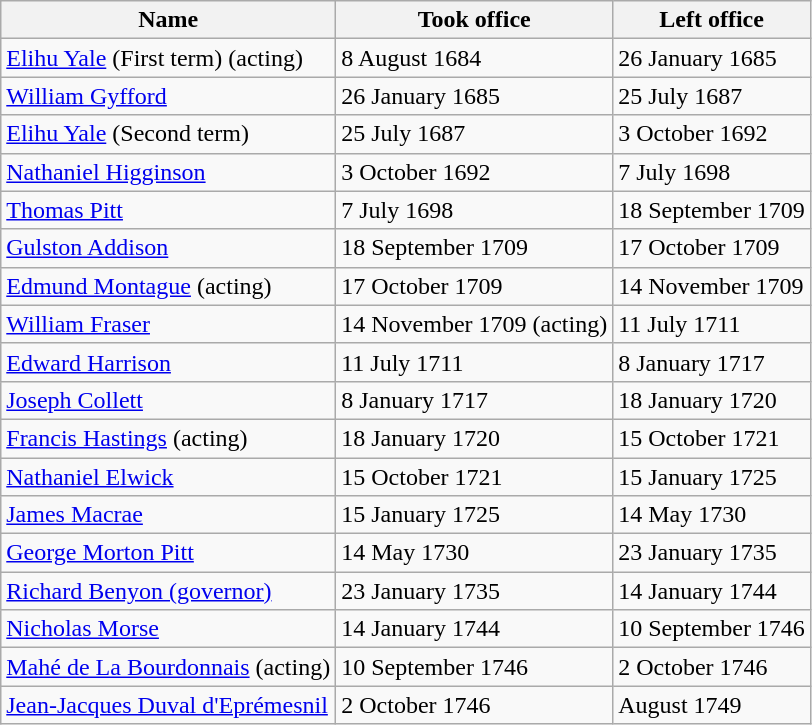<table class="wikitable">
<tr>
<th>Name</th>
<th>Took office</th>
<th>Left office</th>
</tr>
<tr>
<td><a href='#'>Elihu Yale</a> (First term) (acting)</td>
<td>8 August 1684</td>
<td>26 January 1685</td>
</tr>
<tr>
<td><a href='#'>William Gyfford</a></td>
<td>26 January 1685</td>
<td>25 July 1687</td>
</tr>
<tr>
<td><a href='#'>Elihu Yale</a> (Second term)</td>
<td>25 July 1687</td>
<td>3 October 1692</td>
</tr>
<tr>
<td><a href='#'>Nathaniel Higginson</a></td>
<td>3 October 1692</td>
<td>7 July 1698</td>
</tr>
<tr>
<td><a href='#'>Thomas Pitt</a></td>
<td>7 July 1698</td>
<td>18 September 1709</td>
</tr>
<tr>
<td><a href='#'>Gulston Addison</a></td>
<td>18 September 1709</td>
<td>17 October 1709</td>
</tr>
<tr>
<td><a href='#'>Edmund Montague</a> (acting)</td>
<td>17 October 1709</td>
<td>14 November 1709</td>
</tr>
<tr>
<td><a href='#'>William Fraser</a></td>
<td>14 November 1709 (acting)</td>
<td>11 July 1711</td>
</tr>
<tr>
<td><a href='#'>Edward Harrison</a></td>
<td>11 July 1711</td>
<td>8 January 1717</td>
</tr>
<tr>
<td><a href='#'>Joseph Collett</a></td>
<td>8 January 1717</td>
<td>18 January 1720</td>
</tr>
<tr>
<td><a href='#'>Francis Hastings</a> (acting)</td>
<td>18 January 1720</td>
<td>15 October 1721</td>
</tr>
<tr>
<td><a href='#'>Nathaniel Elwick</a></td>
<td>15 October 1721</td>
<td>15 January 1725</td>
</tr>
<tr>
<td><a href='#'>James Macrae</a></td>
<td>15 January 1725</td>
<td>14 May 1730</td>
</tr>
<tr>
<td><a href='#'>George Morton Pitt</a></td>
<td>14 May 1730</td>
<td>23 January 1735</td>
</tr>
<tr>
<td><a href='#'>Richard Benyon (governor)</a></td>
<td>23 January 1735</td>
<td>14 January 1744</td>
</tr>
<tr>
<td><a href='#'>Nicholas Morse</a></td>
<td>14 January 1744</td>
<td>10 September 1746</td>
</tr>
<tr>
<td><a href='#'>Mahé de La Bourdonnais</a> (acting)</td>
<td>10 September 1746</td>
<td>2 October 1746</td>
</tr>
<tr>
<td><a href='#'>Jean-Jacques Duval d'Eprémesnil</a></td>
<td>2 October 1746</td>
<td>August 1749</td>
</tr>
</table>
